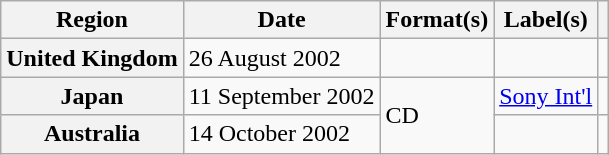<table class="wikitable plainrowheaders">
<tr>
<th scope="col">Region</th>
<th scope="col">Date</th>
<th scope="col">Format(s)</th>
<th scope="col">Label(s)</th>
<th scope="col"></th>
</tr>
<tr>
<th scope="row">United Kingdom</th>
<td>26 August 2002</td>
<td></td>
<td></td>
<td></td>
</tr>
<tr>
<th scope="row">Japan</th>
<td>11 September 2002</td>
<td rowspan="2">CD</td>
<td><a href='#'>Sony Int'l</a></td>
<td></td>
</tr>
<tr>
<th scope="row">Australia</th>
<td>14 October 2002</td>
<td></td>
<td></td>
</tr>
</table>
